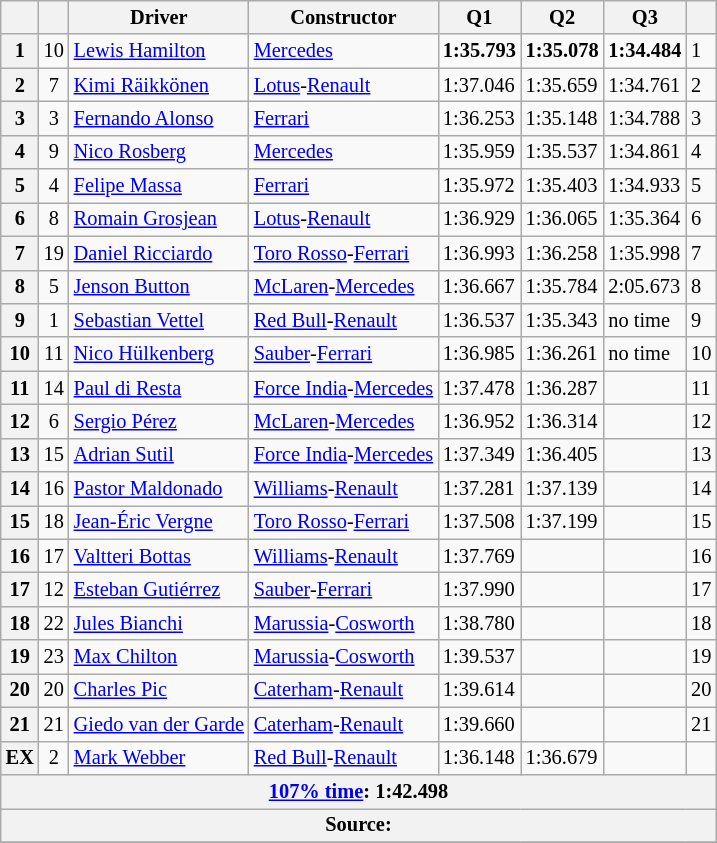<table class="wikitable sortable" style="font-size:85%">
<tr>
<th></th>
<th></th>
<th>Driver</th>
<th>Constructor</th>
<th>Q1</th>
<th>Q2</th>
<th>Q3</th>
<th></th>
</tr>
<tr>
<th>1</th>
<td align="center">10</td>
<td> <a href='#'>Lewis Hamilton</a></td>
<td><a href='#'>Mercedes</a></td>
<td><strong>1:35.793</strong></td>
<td><strong>1:35.078</strong></td>
<td><strong>1:34.484</strong></td>
<td>1</td>
</tr>
<tr>
<th>2</th>
<td align="center">7</td>
<td> <a href='#'>Kimi Räikkönen</a></td>
<td><a href='#'>Lotus</a>-<a href='#'>Renault</a></td>
<td>1:37.046</td>
<td>1:35.659</td>
<td>1:34.761</td>
<td>2</td>
</tr>
<tr>
<th>3</th>
<td align="center">3</td>
<td> <a href='#'>Fernando Alonso</a></td>
<td><a href='#'>Ferrari</a></td>
<td>1:36.253</td>
<td>1:35.148</td>
<td>1:34.788</td>
<td>3</td>
</tr>
<tr>
<th>4</th>
<td align="center">9</td>
<td> <a href='#'>Nico Rosberg</a></td>
<td><a href='#'>Mercedes</a></td>
<td>1:35.959</td>
<td>1:35.537</td>
<td>1:34.861</td>
<td>4</td>
</tr>
<tr>
<th>5</th>
<td align="center">4</td>
<td> <a href='#'>Felipe Massa</a></td>
<td><a href='#'>Ferrari</a></td>
<td>1:35.972</td>
<td>1:35.403</td>
<td>1:34.933</td>
<td>5</td>
</tr>
<tr>
<th>6</th>
<td align="center">8</td>
<td> <a href='#'>Romain Grosjean</a></td>
<td><a href='#'>Lotus</a>-<a href='#'>Renault</a></td>
<td>1:36.929</td>
<td>1:36.065</td>
<td>1:35.364</td>
<td>6</td>
</tr>
<tr>
<th>7</th>
<td align="center">19</td>
<td> <a href='#'>Daniel Ricciardo</a></td>
<td><a href='#'>Toro Rosso</a>-<a href='#'>Ferrari</a></td>
<td>1:36.993</td>
<td>1:36.258</td>
<td>1:35.998</td>
<td>7</td>
</tr>
<tr>
<th>8</th>
<td align="center">5</td>
<td> <a href='#'>Jenson Button</a></td>
<td><a href='#'>McLaren</a>-<a href='#'>Mercedes</a></td>
<td>1:36.667</td>
<td>1:35.784</td>
<td>2:05.673</td>
<td>8</td>
</tr>
<tr>
<th>9</th>
<td align="center">1</td>
<td> <a href='#'>Sebastian Vettel</a></td>
<td><a href='#'>Red Bull</a>-<a href='#'>Renault</a></td>
<td>1:36.537</td>
<td>1:35.343</td>
<td>no time</td>
<td>9</td>
</tr>
<tr>
<th>10</th>
<td align="center">11</td>
<td> <a href='#'>Nico Hülkenberg</a></td>
<td><a href='#'>Sauber</a>-<a href='#'>Ferrari</a></td>
<td>1:36.985</td>
<td>1:36.261</td>
<td>no time</td>
<td>10</td>
</tr>
<tr>
<th>11</th>
<td align="center">14</td>
<td> <a href='#'>Paul di Resta</a></td>
<td><a href='#'>Force India</a>-<a href='#'>Mercedes</a></td>
<td>1:37.478</td>
<td>1:36.287</td>
<td></td>
<td>11</td>
</tr>
<tr>
<th>12</th>
<td align="center">6</td>
<td> <a href='#'>Sergio Pérez</a></td>
<td><a href='#'>McLaren</a>-<a href='#'>Mercedes</a></td>
<td>1:36.952</td>
<td>1:36.314</td>
<td></td>
<td>12</td>
</tr>
<tr>
<th>13</th>
<td align="center">15</td>
<td> <a href='#'>Adrian Sutil</a></td>
<td><a href='#'>Force India</a>-<a href='#'>Mercedes</a></td>
<td>1:37.349</td>
<td>1:36.405</td>
<td></td>
<td>13</td>
</tr>
<tr>
<th>14</th>
<td align="center">16</td>
<td> <a href='#'>Pastor Maldonado</a></td>
<td><a href='#'>Williams</a>-<a href='#'>Renault</a></td>
<td>1:37.281</td>
<td>1:37.139</td>
<td></td>
<td>14</td>
</tr>
<tr>
<th>15</th>
<td align="center">18</td>
<td> <a href='#'>Jean-Éric Vergne</a></td>
<td><a href='#'>Toro Rosso</a>-<a href='#'>Ferrari</a></td>
<td>1:37.508</td>
<td>1:37.199</td>
<td></td>
<td>15</td>
</tr>
<tr>
<th>16</th>
<td align="center">17</td>
<td> <a href='#'>Valtteri Bottas</a></td>
<td><a href='#'>Williams</a>-<a href='#'>Renault</a></td>
<td>1:37.769</td>
<td></td>
<td></td>
<td>16</td>
</tr>
<tr>
<th>17</th>
<td align="center">12</td>
<td> <a href='#'>Esteban Gutiérrez</a></td>
<td><a href='#'>Sauber</a>-<a href='#'>Ferrari</a></td>
<td>1:37.990</td>
<td></td>
<td></td>
<td>17</td>
</tr>
<tr>
<th>18</th>
<td align="center">22</td>
<td> <a href='#'>Jules Bianchi</a></td>
<td><a href='#'>Marussia</a>-<a href='#'>Cosworth</a></td>
<td>1:38.780</td>
<td></td>
<td></td>
<td>18</td>
</tr>
<tr>
<th>19</th>
<td align="center">23</td>
<td> <a href='#'>Max Chilton</a></td>
<td><a href='#'>Marussia</a>-<a href='#'>Cosworth</a></td>
<td>1:39.537</td>
<td></td>
<td></td>
<td>19</td>
</tr>
<tr>
<th>20</th>
<td align="center">20</td>
<td> <a href='#'>Charles Pic</a></td>
<td><a href='#'>Caterham</a>-<a href='#'>Renault</a></td>
<td>1:39.614</td>
<td></td>
<td></td>
<td>20</td>
</tr>
<tr>
<th>21</th>
<td align="center">21</td>
<td> <a href='#'>Giedo van der Garde</a></td>
<td><a href='#'>Caterham</a>-<a href='#'>Renault</a></td>
<td>1:39.660</td>
<td></td>
<td></td>
<td>21</td>
</tr>
<tr>
<th data-sort-value="14">EX</th>
<td align="center">2</td>
<td> <a href='#'>Mark Webber</a></td>
<td><a href='#'>Red Bull</a>-<a href='#'>Renault</a></td>
<td>1:36.148</td>
<td>1:36.679</td>
<td></td>
<td data-sort-value="23"></td>
</tr>
<tr>
<th colspan=8><a href='#'>107% time</a>: 1:42.498</th>
</tr>
<tr>
<th colspan=8>Source:</th>
</tr>
<tr>
</tr>
</table>
